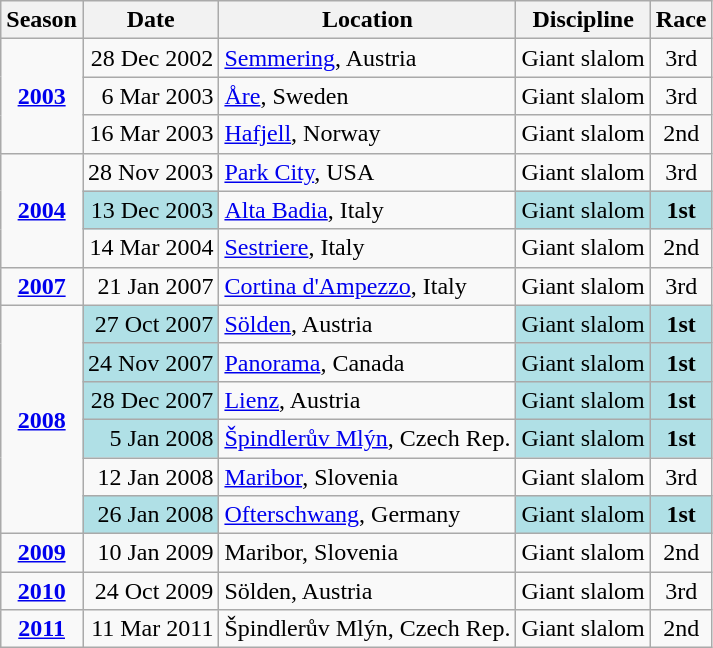<table class="wikitable">
<tr>
<th>Season</th>
<th>Date</th>
<th>Location</th>
<th>Discipline</th>
<th>Race</th>
</tr>
<tr>
<td align=center rowspan=3><strong><a href='#'>2003</a></strong></td>
<td align=right>28 Dec 2002</td>
<td><a href='#'>Semmering</a>, Austria</td>
<td align=center>Giant slalom</td>
<td align=center>3rd</td>
</tr>
<tr>
<td align=right>6 Mar 2003</td>
<td><a href='#'>Åre</a>, Sweden</td>
<td align=center>Giant slalom</td>
<td align=center>3rd</td>
</tr>
<tr>
<td align=right>16 Mar 2003</td>
<td><a href='#'>Hafjell</a>, Norway</td>
<td align=center>Giant slalom</td>
<td align=center>2nd</td>
</tr>
<tr>
<td align=center rowspan=3><strong><a href='#'>2004</a></strong></td>
<td align=right>28 Nov 2003</td>
<td><a href='#'>Park City</a>, USA</td>
<td align=center>Giant slalom</td>
<td align=center>3rd</td>
</tr>
<tr>
<td align=right bgcolor="#BOEOE6">13 Dec 2003</td>
<td><a href='#'>Alta Badia</a>, Italy</td>
<td align=center bgcolor="#BOEOE6">Giant slalom</td>
<td bgcolor="#BOEOE6" align=center><strong>1st</strong></td>
</tr>
<tr>
<td align=right>14 Mar 2004</td>
<td><a href='#'>Sestriere</a>, Italy</td>
<td align=center>Giant slalom</td>
<td align=center>2nd</td>
</tr>
<tr>
<td align=center rowspan=1><strong><a href='#'>2007</a></strong></td>
<td align=right>21 Jan 2007</td>
<td><a href='#'>Cortina d'Ampezzo</a>, Italy</td>
<td align=center>Giant slalom</td>
<td align=center>3rd</td>
</tr>
<tr>
<td align=center rowspan=6><strong><a href='#'>2008</a></strong></td>
<td align=right bgcolor="#BOEOE6">27 Oct 2007</td>
<td><a href='#'>Sölden</a>, Austria</td>
<td align=center bgcolor="#BOEOE6">Giant slalom</td>
<td bgcolor="#BOEOE6" align=center><strong>1st</strong></td>
</tr>
<tr>
<td align=right bgcolor="#BOEOE6">24 Nov 2007</td>
<td><a href='#'>Panorama</a>, Canada</td>
<td align=center bgcolor="#BOEOE6">Giant slalom</td>
<td bgcolor="#BOEOE6" align=center><strong>1st</strong></td>
</tr>
<tr>
<td align=right bgcolor="#BOEOE6">28 Dec 2007</td>
<td><a href='#'>Lienz</a>, Austria</td>
<td align=center bgcolor="#BOEOE6">Giant slalom</td>
<td bgcolor="#BOEOE6" align=center><strong>1st</strong></td>
</tr>
<tr>
<td align=right bgcolor="#BOEOE6">5 Jan 2008</td>
<td><a href='#'>Špindlerův Mlýn</a>, Czech Rep.</td>
<td align=center bgcolor="#BOEOE6">Giant slalom</td>
<td bgcolor="#BOEOE6" align=center><strong>1st</strong></td>
</tr>
<tr>
<td align=right>12 Jan 2008</td>
<td><a href='#'>Maribor</a>, Slovenia</td>
<td align=center>Giant slalom</td>
<td align=center>3rd</td>
</tr>
<tr>
<td align=right bgcolor="#BOEOE6">26 Jan 2008</td>
<td><a href='#'>Ofterschwang</a>, Germany</td>
<td align=center bgcolor="#BOEOE6">Giant slalom</td>
<td bgcolor="#BOEOE6" align=center><strong>1st</strong></td>
</tr>
<tr>
<td align=center rowspan=1><strong><a href='#'>2009</a></strong></td>
<td align=right>10 Jan 2009</td>
<td>Maribor, Slovenia</td>
<td align=center>Giant slalom</td>
<td align=center>2nd</td>
</tr>
<tr>
<td align=center rowspan=1><strong><a href='#'>2010</a></strong></td>
<td align=right>24 Oct 2009</td>
<td>Sölden, Austria</td>
<td align=center>Giant slalom</td>
<td align=center>3rd</td>
</tr>
<tr>
<td align=center rowspan=1><strong><a href='#'>2011</a></strong></td>
<td align=right>11 Mar 2011</td>
<td>Špindlerův Mlýn, Czech Rep.</td>
<td align=center>Giant slalom</td>
<td align=center>2nd</td>
</tr>
</table>
